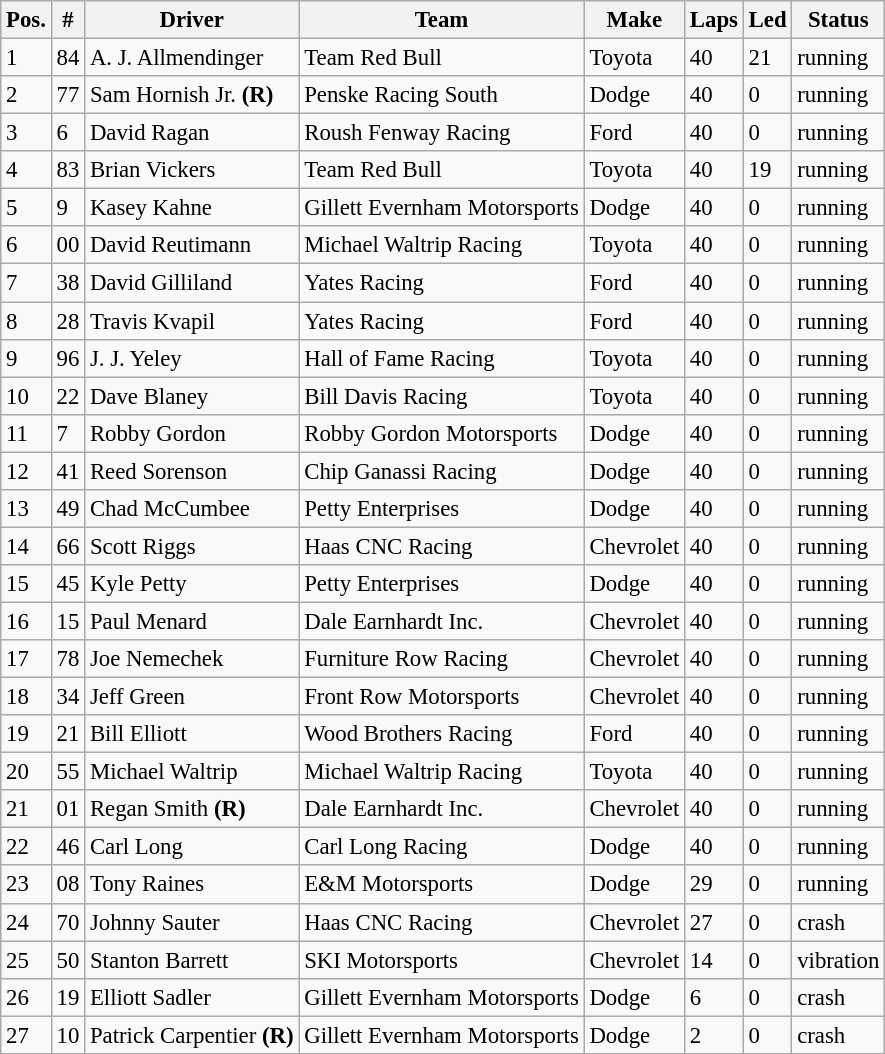<table class="wikitable" style="font-size:95%">
<tr>
<th>Pos.</th>
<th>#</th>
<th>Driver</th>
<th>Team</th>
<th>Make</th>
<th>Laps</th>
<th>Led</th>
<th>Status</th>
</tr>
<tr>
<td>1</td>
<td>84</td>
<td>A. J. Allmendinger</td>
<td>Team Red Bull</td>
<td>Toyota</td>
<td>40</td>
<td>21</td>
<td>running</td>
</tr>
<tr>
<td>2</td>
<td>77</td>
<td>Sam Hornish Jr. <strong>(R)</strong></td>
<td>Penske Racing South</td>
<td>Dodge</td>
<td>40</td>
<td>0</td>
<td>running</td>
</tr>
<tr>
<td>3</td>
<td>6</td>
<td>David Ragan</td>
<td>Roush Fenway Racing</td>
<td>Ford</td>
<td>40</td>
<td>0</td>
<td>running</td>
</tr>
<tr>
<td>4</td>
<td>83</td>
<td>Brian Vickers</td>
<td>Team Red Bull</td>
<td>Toyota</td>
<td>40</td>
<td>19</td>
<td>running</td>
</tr>
<tr>
<td>5</td>
<td>9</td>
<td>Kasey Kahne</td>
<td>Gillett Evernham Motorsports</td>
<td>Dodge</td>
<td>40</td>
<td>0</td>
<td>running</td>
</tr>
<tr>
<td>6</td>
<td>00</td>
<td>David Reutimann</td>
<td>Michael Waltrip Racing</td>
<td>Toyota</td>
<td>40</td>
<td>0</td>
<td>running</td>
</tr>
<tr>
<td>7</td>
<td>38</td>
<td>David Gilliland</td>
<td>Yates Racing</td>
<td>Ford</td>
<td>40</td>
<td>0</td>
<td>running</td>
</tr>
<tr>
<td>8</td>
<td>28</td>
<td>Travis Kvapil</td>
<td>Yates Racing</td>
<td>Ford</td>
<td>40</td>
<td>0</td>
<td>running</td>
</tr>
<tr>
<td>9</td>
<td>96</td>
<td>J. J. Yeley</td>
<td>Hall of Fame Racing</td>
<td>Toyota</td>
<td>40</td>
<td>0</td>
<td>running</td>
</tr>
<tr>
<td>10</td>
<td>22</td>
<td>Dave Blaney</td>
<td>Bill Davis Racing</td>
<td>Toyota</td>
<td>40</td>
<td>0</td>
<td>running</td>
</tr>
<tr>
<td>11</td>
<td>7</td>
<td>Robby Gordon</td>
<td>Robby Gordon Motorsports</td>
<td>Dodge</td>
<td>40</td>
<td>0</td>
<td>running</td>
</tr>
<tr>
<td>12</td>
<td>41</td>
<td>Reed Sorenson</td>
<td>Chip Ganassi Racing</td>
<td>Dodge</td>
<td>40</td>
<td>0</td>
<td>running</td>
</tr>
<tr>
<td>13</td>
<td>49</td>
<td>Chad McCumbee</td>
<td>Petty Enterprises</td>
<td>Dodge</td>
<td>40</td>
<td>0</td>
<td>running</td>
</tr>
<tr>
<td>14</td>
<td>66</td>
<td>Scott Riggs</td>
<td>Haas CNC Racing</td>
<td>Chevrolet</td>
<td>40</td>
<td>0</td>
<td>running</td>
</tr>
<tr>
<td>15</td>
<td>45</td>
<td>Kyle Petty</td>
<td>Petty Enterprises</td>
<td>Dodge</td>
<td>40</td>
<td>0</td>
<td>running</td>
</tr>
<tr>
<td>16</td>
<td>15</td>
<td>Paul Menard</td>
<td>Dale Earnhardt Inc.</td>
<td>Chevrolet</td>
<td>40</td>
<td>0</td>
<td>running</td>
</tr>
<tr>
<td>17</td>
<td>78</td>
<td>Joe Nemechek</td>
<td>Furniture Row Racing</td>
<td>Chevrolet</td>
<td>40</td>
<td>0</td>
<td>running</td>
</tr>
<tr>
<td>18</td>
<td>34</td>
<td>Jeff Green</td>
<td>Front Row Motorsports</td>
<td>Chevrolet</td>
<td>40</td>
<td>0</td>
<td>running</td>
</tr>
<tr>
<td>19</td>
<td>21</td>
<td>Bill Elliott</td>
<td>Wood Brothers Racing</td>
<td>Ford</td>
<td>40</td>
<td>0</td>
<td>running</td>
</tr>
<tr>
<td>20</td>
<td>55</td>
<td>Michael Waltrip</td>
<td>Michael Waltrip Racing</td>
<td>Toyota</td>
<td>40</td>
<td>0</td>
<td>running</td>
</tr>
<tr>
<td>21</td>
<td>01</td>
<td>Regan Smith <strong>(R)</strong></td>
<td>Dale Earnhardt Inc.</td>
<td>Chevrolet</td>
<td>40</td>
<td>0</td>
<td>running</td>
</tr>
<tr>
<td>22</td>
<td>46</td>
<td>Carl Long</td>
<td>Carl Long Racing</td>
<td>Dodge</td>
<td>40</td>
<td>0</td>
<td>running</td>
</tr>
<tr>
<td>23</td>
<td>08</td>
<td>Tony Raines</td>
<td>E&M Motorsports</td>
<td>Dodge</td>
<td>29</td>
<td>0</td>
<td>running</td>
</tr>
<tr>
<td>24</td>
<td>70</td>
<td>Johnny Sauter</td>
<td>Haas CNC Racing</td>
<td>Chevrolet</td>
<td>27</td>
<td>0</td>
<td>crash</td>
</tr>
<tr>
<td>25</td>
<td>50</td>
<td>Stanton Barrett</td>
<td>SKI Motorsports</td>
<td>Chevrolet</td>
<td>14</td>
<td>0</td>
<td>vibration</td>
</tr>
<tr>
<td>26</td>
<td>19</td>
<td>Elliott Sadler</td>
<td>Gillett Evernham Motorsports</td>
<td>Dodge</td>
<td>6</td>
<td>0</td>
<td>crash</td>
</tr>
<tr>
<td>27</td>
<td>10</td>
<td>Patrick Carpentier <strong>(R)</strong></td>
<td>Gillett Evernham Motorsports</td>
<td>Dodge</td>
<td>2</td>
<td>0</td>
<td>crash</td>
</tr>
<tr>
</tr>
</table>
